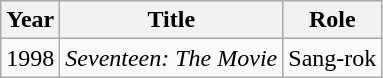<table class="wikitable sortable">
<tr>
<th>Year</th>
<th>Title</th>
<th>Role</th>
</tr>
<tr>
<td>1998</td>
<td><em>Seventeen: The Movie</em></td>
<td>Sang-rok</td>
</tr>
</table>
